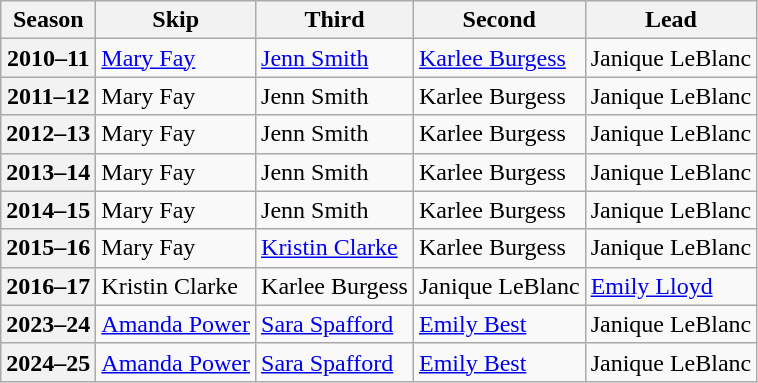<table class="wikitable">
<tr>
<th scope="col">Season</th>
<th scope="col">Skip</th>
<th scope="col">Third</th>
<th scope="col">Second</th>
<th scope="col">Lead</th>
</tr>
<tr>
<th scope="row">2010–11</th>
<td><a href='#'>Mary Fay</a></td>
<td><a href='#'>Jenn Smith</a></td>
<td><a href='#'>Karlee Burgess</a></td>
<td>Janique LeBlanc</td>
</tr>
<tr>
<th scope="row">2011–12</th>
<td>Mary Fay</td>
<td>Jenn Smith</td>
<td>Karlee Burgess</td>
<td>Janique LeBlanc</td>
</tr>
<tr>
<th scope="row">2012–13</th>
<td>Mary Fay</td>
<td>Jenn Smith</td>
<td>Karlee Burgess</td>
<td>Janique LeBlanc</td>
</tr>
<tr>
<th scope="row">2013–14</th>
<td>Mary Fay</td>
<td>Jenn Smith</td>
<td>Karlee Burgess</td>
<td>Janique LeBlanc</td>
</tr>
<tr>
<th scope="row">2014–15</th>
<td>Mary Fay</td>
<td>Jenn Smith</td>
<td>Karlee Burgess</td>
<td>Janique LeBlanc</td>
</tr>
<tr>
<th scope="row">2015–16</th>
<td>Mary Fay</td>
<td><a href='#'>Kristin Clarke</a></td>
<td>Karlee Burgess</td>
<td>Janique LeBlanc</td>
</tr>
<tr>
<th scope="row">2016–17</th>
<td>Kristin Clarke</td>
<td>Karlee Burgess</td>
<td>Janique LeBlanc</td>
<td><a href='#'>Emily Lloyd</a></td>
</tr>
<tr>
<th scope="row">2023–24</th>
<td><a href='#'>Amanda Power</a></td>
<td><a href='#'>Sara Spafford</a></td>
<td><a href='#'>Emily Best</a></td>
<td>Janique LeBlanc</td>
</tr>
<tr>
<th scope="row">2024–25</th>
<td><a href='#'>Amanda Power</a></td>
<td><a href='#'>Sara Spafford</a></td>
<td><a href='#'>Emily Best</a></td>
<td>Janique LeBlanc</td>
</tr>
</table>
